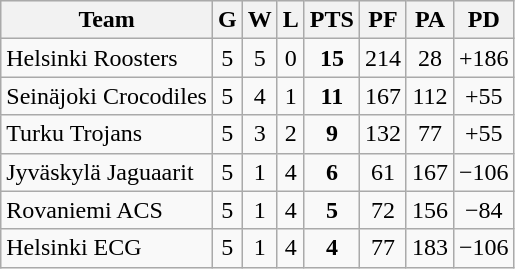<table class="wikitable" border="1">
<tr style="background:#efefef;">
<th>Team</th>
<th>G</th>
<th>W</th>
<th>L</th>
<th>PTS</th>
<th>PF</th>
<th>PA</th>
<th>PD</th>
</tr>
<tr style="text-align:center;">
<td align="left">Helsinki Roosters</td>
<td>5</td>
<td>5</td>
<td>0</td>
<td><strong>15</strong></td>
<td>214</td>
<td>28</td>
<td>+186</td>
</tr>
<tr style="text-align:center;">
<td align="left">Seinäjoki Crocodiles</td>
<td>5</td>
<td>4</td>
<td>1</td>
<td><strong>11</strong></td>
<td>167</td>
<td>112</td>
<td>+55</td>
</tr>
<tr style="text-align:center;">
<td align="left">Turku Trojans</td>
<td>5</td>
<td>3</td>
<td>2</td>
<td><strong>9</strong></td>
<td>132</td>
<td>77</td>
<td>+55</td>
</tr>
<tr style="text-align:center;">
<td align="left">Jyväskylä Jaguaarit</td>
<td>5</td>
<td>1</td>
<td>4</td>
<td><strong>6</strong></td>
<td>61</td>
<td>167</td>
<td>−106</td>
</tr>
<tr style="text-align:center;">
<td align="left">Rovaniemi ACS</td>
<td>5</td>
<td>1</td>
<td>4</td>
<td><strong>5</strong></td>
<td>72</td>
<td>156</td>
<td>−84</td>
</tr>
<tr style="text-align:center;">
<td align="left">Helsinki ECG</td>
<td>5</td>
<td>1</td>
<td>4</td>
<td><strong>4</strong></td>
<td>77</td>
<td>183</td>
<td>−106</td>
</tr>
</table>
